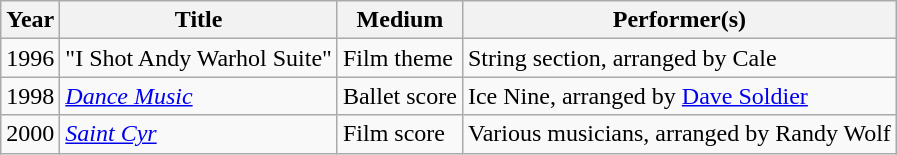<table class="wikitable">
<tr>
<th>Year</th>
<th>Title</th>
<th>Medium</th>
<th>Performer(s)</th>
</tr>
<tr>
<td>1996</td>
<td>"I Shot Andy Warhol Suite"</td>
<td>Film theme</td>
<td>String section, arranged by Cale</td>
</tr>
<tr>
<td>1998</td>
<td><em><a href='#'>Dance Music</a></em></td>
<td>Ballet score</td>
<td>Ice Nine, arranged by <a href='#'>Dave Soldier</a></td>
</tr>
<tr>
<td>2000</td>
<td><em><a href='#'>Saint Cyr</a></em></td>
<td>Film score</td>
<td>Various musicians, arranged by Randy Wolf</td>
</tr>
</table>
